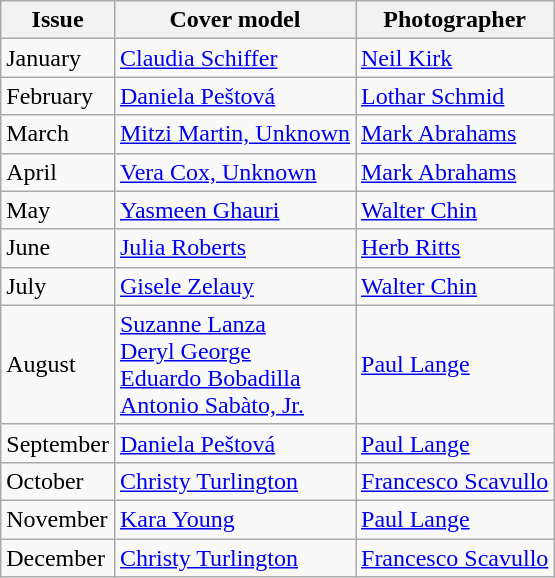<table class="sortable wikitable">
<tr>
<th>Issue</th>
<th>Cover model</th>
<th>Photographer</th>
</tr>
<tr>
<td>January</td>
<td><a href='#'>Claudia Schiffer</a></td>
<td><a href='#'>Neil Kirk</a></td>
</tr>
<tr>
<td>February</td>
<td><a href='#'>Daniela Peštová</a></td>
<td><a href='#'>Lothar Schmid</a></td>
</tr>
<tr>
<td>March</td>
<td><a href='#'>Mitzi Martin, Unknown</a></td>
<td><a href='#'>Mark Abrahams</a></td>
</tr>
<tr>
<td>April</td>
<td><a href='#'>Vera Cox, Unknown</a></td>
<td><a href='#'>Mark Abrahams</a></td>
</tr>
<tr>
<td>May</td>
<td><a href='#'>Yasmeen Ghauri</a></td>
<td><a href='#'>Walter Chin</a></td>
</tr>
<tr>
<td>June</td>
<td><a href='#'>Julia Roberts</a></td>
<td><a href='#'>Herb Ritts</a></td>
</tr>
<tr>
<td>July</td>
<td><a href='#'>Gisele Zelauy</a></td>
<td><a href='#'>Walter Chin</a></td>
</tr>
<tr>
<td>August</td>
<td><a href='#'>Suzanne Lanza</a><br><a href='#'>Deryl George</a><br><a href='#'>Eduardo Bobadilla</a><br><a href='#'>Antonio Sabàto, Jr.</a></td>
<td><a href='#'>Paul Lange</a></td>
</tr>
<tr>
<td>September</td>
<td><a href='#'>Daniela Peštová</a></td>
<td><a href='#'>Paul Lange</a></td>
</tr>
<tr>
<td>October</td>
<td><a href='#'>Christy Turlington</a></td>
<td><a href='#'>Francesco Scavullo</a></td>
</tr>
<tr>
<td>November</td>
<td><a href='#'>Kara Young</a></td>
<td><a href='#'>Paul Lange</a></td>
</tr>
<tr>
<td>December</td>
<td><a href='#'>Christy Turlington</a></td>
<td><a href='#'>Francesco Scavullo</a></td>
</tr>
</table>
